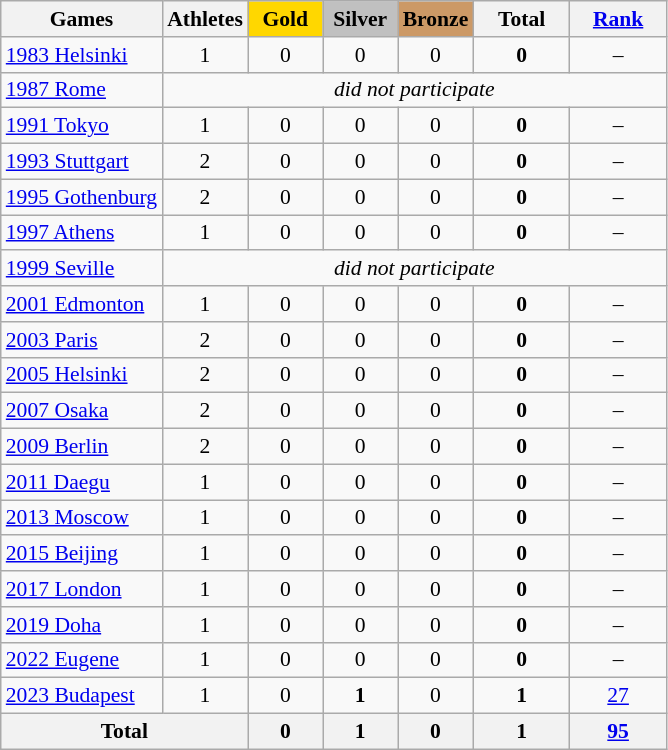<table class="wikitable" style="text-align:center; font-size:90%;">
<tr>
<th>Games</th>
<th>Athletes</th>
<td style="background:gold; width:3.0em; font-weight:bold;">Gold</td>
<td style="background:silver; width:3.0em; font-weight:bold;">Silver</td>
<td style="background:#cc9966; width:3.0em; font-weight:bold;">Bronze</td>
<th style="width:4em; font-weight:bold;">Total</th>
<th style="width:4em; font-weight:bold;"><a href='#'>Rank</a></th>
</tr>
<tr>
<td align=left><a href='#'>1983 Helsinki</a></td>
<td>1</td>
<td>0</td>
<td>0</td>
<td>0</td>
<td><strong>0</strong></td>
<td>–</td>
</tr>
<tr>
<td align=left><a href='#'>1987 Rome</a></td>
<td colspan=6><em>did not participate</em></td>
</tr>
<tr>
<td align=left><a href='#'>1991 Tokyo</a></td>
<td>1</td>
<td>0</td>
<td>0</td>
<td>0</td>
<td><strong>0</strong></td>
<td>–</td>
</tr>
<tr>
<td align=left><a href='#'>1993 Stuttgart</a></td>
<td>2</td>
<td>0</td>
<td>0</td>
<td>0</td>
<td><strong>0</strong></td>
<td>–</td>
</tr>
<tr>
<td align=left><a href='#'>1995 Gothenburg</a></td>
<td>2</td>
<td>0</td>
<td>0</td>
<td>0</td>
<td><strong>0</strong></td>
<td>–</td>
</tr>
<tr>
<td align=left><a href='#'>1997 Athens</a></td>
<td>1</td>
<td>0</td>
<td>0</td>
<td>0</td>
<td><strong>0</strong></td>
<td>–</td>
</tr>
<tr>
<td align=left><a href='#'>1999 Seville</a></td>
<td colspan=6><em>did not participate</em></td>
</tr>
<tr>
<td align=left><a href='#'>2001 Edmonton</a></td>
<td>1</td>
<td>0</td>
<td>0</td>
<td>0</td>
<td><strong>0</strong></td>
<td>–</td>
</tr>
<tr>
<td align=left><a href='#'>2003 Paris</a></td>
<td>2</td>
<td>0</td>
<td>0</td>
<td>0</td>
<td><strong>0</strong></td>
<td>–</td>
</tr>
<tr>
<td align=left><a href='#'>2005 Helsinki</a></td>
<td>2</td>
<td>0</td>
<td>0</td>
<td>0</td>
<td><strong>0</strong></td>
<td>–</td>
</tr>
<tr>
<td align=left><a href='#'>2007 Osaka</a></td>
<td>2</td>
<td>0</td>
<td>0</td>
<td>0</td>
<td><strong>0</strong></td>
<td>–</td>
</tr>
<tr>
<td align=left><a href='#'>2009 Berlin</a></td>
<td>2</td>
<td>0</td>
<td>0</td>
<td>0</td>
<td><strong>0</strong></td>
<td>–</td>
</tr>
<tr>
<td align=left><a href='#'>2011 Daegu</a></td>
<td>1</td>
<td>0</td>
<td>0</td>
<td>0</td>
<td><strong>0</strong></td>
<td>–</td>
</tr>
<tr>
<td align=left><a href='#'>2013 Moscow</a></td>
<td>1</td>
<td>0</td>
<td>0</td>
<td>0</td>
<td><strong>0</strong></td>
<td>–</td>
</tr>
<tr>
<td align=left><a href='#'>2015 Beijing</a></td>
<td>1</td>
<td>0</td>
<td>0</td>
<td>0</td>
<td><strong>0</strong></td>
<td>–</td>
</tr>
<tr>
<td align=left><a href='#'>2017 London</a></td>
<td>1</td>
<td>0</td>
<td>0</td>
<td>0</td>
<td><strong>0</strong></td>
<td>–</td>
</tr>
<tr>
<td align=left><a href='#'>2019 Doha</a></td>
<td>1</td>
<td>0</td>
<td>0</td>
<td>0</td>
<td><strong>0</strong></td>
<td>–</td>
</tr>
<tr>
<td align=left><a href='#'>2022 Eugene</a></td>
<td>1</td>
<td>0</td>
<td>0</td>
<td>0</td>
<td><strong>0</strong></td>
<td>–</td>
</tr>
<tr>
<td align=left><a href='#'>2023 Budapest</a></td>
<td>1</td>
<td>0</td>
<td><strong>1</strong></td>
<td>0</td>
<td><strong>1</strong></td>
<td><a href='#'> 27</a></td>
</tr>
<tr>
<th colspan=2>Total</th>
<th>0</th>
<th>1</th>
<th>0</th>
<th>1</th>
<th><a href='#'>95</a></th>
</tr>
</table>
